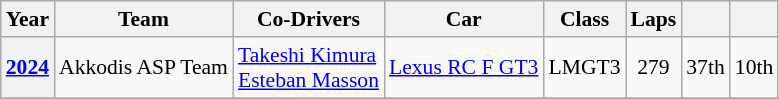<table class="wikitable" style="text-align:center; font-size:90%">
<tr>
<th>Year</th>
<th>Team</th>
<th>Co-Drivers</th>
<th>Car</th>
<th>Class</th>
<th>Laps</th>
<th></th>
<th></th>
</tr>
<tr>
<th><a href='#'>2024</a></th>
<td align="left"> Akkodis ASP Team</td>
<td align="left"> <a href='#'>Takeshi Kimura</a><br> <a href='#'>Esteban Masson</a></td>
<td align="left"><a href='#'>Lexus RC F GT3</a></td>
<td>LMGT3</td>
<td>279</td>
<td>37th</td>
<td>10th</td>
</tr>
<tr>
</tr>
</table>
